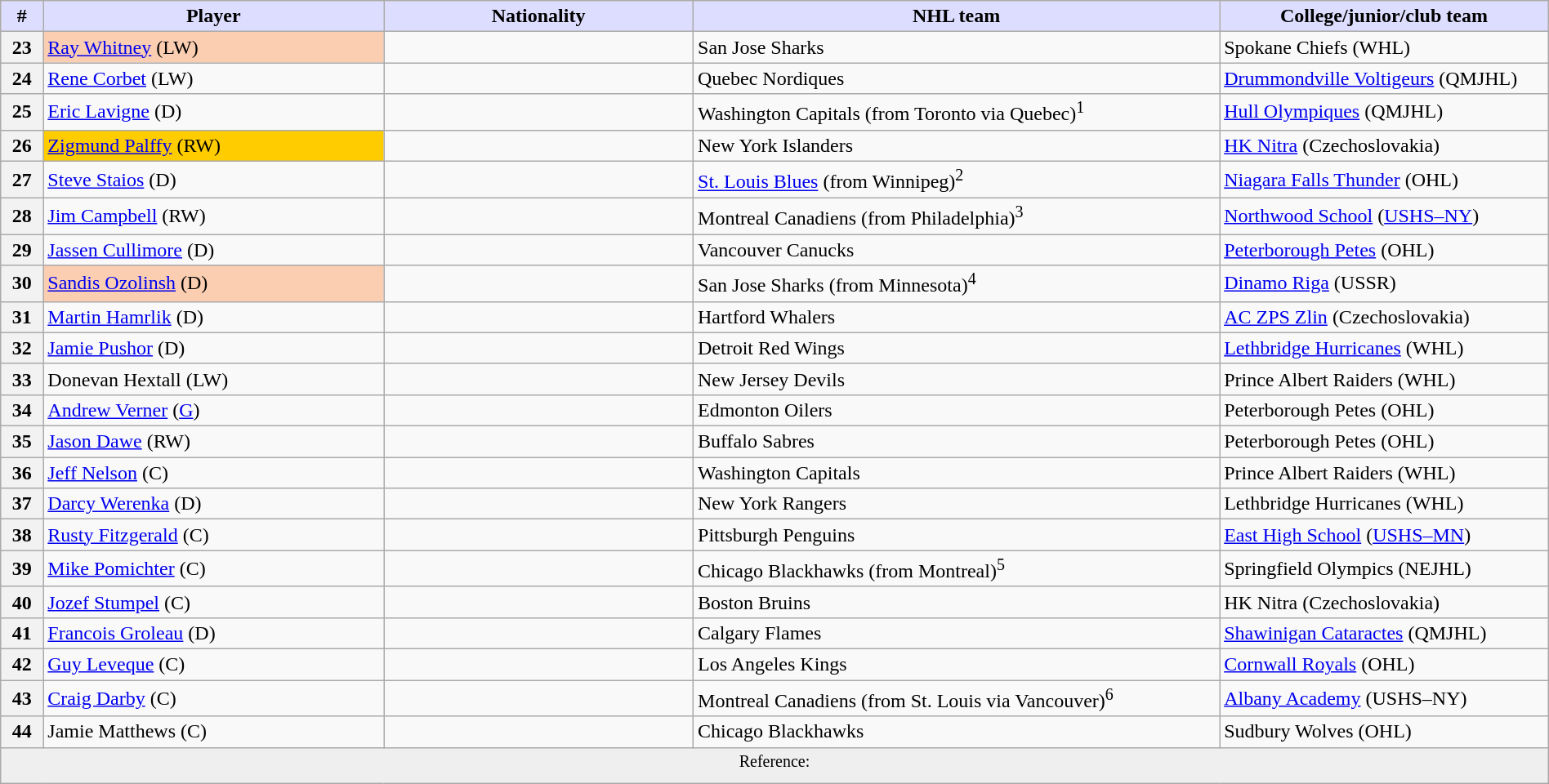<table class="wikitable" style="width: 100%">
<tr>
<th style="background:#ddf; width:2.75%;">#</th>
<th style="background:#ddf; width:22.0%;">Player</th>
<th style="background:#ddf; width:20.0%;">Nationality</th>
<th style="background:#ddf; width:34.0%;">NHL team</th>
<th style="background:#ddf; width:100.0%;">College/junior/club team</th>
</tr>
<tr>
<th>23</th>
<td bgcolor="#FBCEB1"><a href='#'>Ray Whitney</a> (LW)</td>
<td></td>
<td>San Jose Sharks</td>
<td>Spokane Chiefs (WHL)</td>
</tr>
<tr>
<th>24</th>
<td><a href='#'>Rene Corbet</a> (LW)</td>
<td></td>
<td>Quebec Nordiques</td>
<td><a href='#'>Drummondville Voltigeurs</a> (QMJHL)</td>
</tr>
<tr>
<th>25</th>
<td><a href='#'>Eric Lavigne</a> (D)</td>
<td></td>
<td>Washington Capitals (from Toronto via Quebec)<sup>1</sup></td>
<td><a href='#'>Hull Olympiques</a> (QMJHL)</td>
</tr>
<tr>
<th>26</th>
<td bgcolor="#FFCC00"><a href='#'>Zigmund Palffy</a> (RW)</td>
<td></td>
<td>New York Islanders</td>
<td><a href='#'>HK Nitra</a> (Czechoslovakia)</td>
</tr>
<tr>
<th>27</th>
<td><a href='#'>Steve Staios</a> (D)</td>
<td></td>
<td><a href='#'>St. Louis Blues</a> (from Winnipeg)<sup>2</sup></td>
<td><a href='#'>Niagara Falls Thunder</a> (OHL)</td>
</tr>
<tr>
<th>28</th>
<td><a href='#'>Jim Campbell</a> (RW)</td>
<td></td>
<td>Montreal Canadiens (from Philadelphia)<sup>3</sup></td>
<td><a href='#'>Northwood School</a> (<a href='#'>USHS–NY</a>)</td>
</tr>
<tr>
<th>29</th>
<td><a href='#'>Jassen Cullimore</a> (D)</td>
<td></td>
<td>Vancouver Canucks</td>
<td><a href='#'>Peterborough Petes</a> (OHL)</td>
</tr>
<tr>
<th>30</th>
<td bgcolor="#FBCEB1"><a href='#'>Sandis Ozolinsh</a> (D)</td>
<td></td>
<td>San Jose Sharks (from Minnesota)<sup>4</sup></td>
<td><a href='#'>Dinamo Riga</a> (USSR)</td>
</tr>
<tr>
<th>31</th>
<td><a href='#'>Martin Hamrlik</a> (D)</td>
<td></td>
<td>Hartford Whalers</td>
<td><a href='#'>AC ZPS Zlin</a> (Czechoslovakia)</td>
</tr>
<tr>
<th>32</th>
<td><a href='#'>Jamie Pushor</a> (D)</td>
<td></td>
<td>Detroit Red Wings</td>
<td><a href='#'>Lethbridge Hurricanes</a> (WHL)</td>
</tr>
<tr>
<th>33</th>
<td>Donevan Hextall (LW)</td>
<td></td>
<td>New Jersey Devils</td>
<td>Prince Albert Raiders (WHL)</td>
</tr>
<tr>
<th>34</th>
<td><a href='#'>Andrew Verner</a> (<a href='#'>G</a>)</td>
<td></td>
<td>Edmonton Oilers</td>
<td>Peterborough Petes (OHL)</td>
</tr>
<tr>
<th>35</th>
<td><a href='#'>Jason Dawe</a> (RW)</td>
<td></td>
<td>Buffalo Sabres</td>
<td>Peterborough Petes (OHL)</td>
</tr>
<tr>
<th>36</th>
<td><a href='#'>Jeff Nelson</a> (C)</td>
<td></td>
<td>Washington Capitals</td>
<td>Prince Albert Raiders (WHL)</td>
</tr>
<tr>
<th>37</th>
<td><a href='#'>Darcy Werenka</a> (D)</td>
<td></td>
<td>New York Rangers</td>
<td>Lethbridge Hurricanes (WHL)</td>
</tr>
<tr>
<th>38</th>
<td><a href='#'>Rusty Fitzgerald</a> (C)</td>
<td></td>
<td>Pittsburgh Penguins</td>
<td><a href='#'>East High School</a> (<a href='#'>USHS–MN</a>)</td>
</tr>
<tr>
<th>39</th>
<td><a href='#'>Mike Pomichter</a> (C)</td>
<td></td>
<td>Chicago Blackhawks (from Montreal)<sup>5</sup></td>
<td>Springfield Olympics (NEJHL)</td>
</tr>
<tr>
<th>40</th>
<td><a href='#'>Jozef Stumpel</a> (C)</td>
<td></td>
<td>Boston Bruins</td>
<td>HK Nitra (Czechoslovakia)</td>
</tr>
<tr>
<th>41</th>
<td><a href='#'>Francois Groleau</a> (D)</td>
<td></td>
<td>Calgary Flames</td>
<td><a href='#'>Shawinigan Cataractes</a> (QMJHL)</td>
</tr>
<tr>
<th>42</th>
<td><a href='#'>Guy Leveque</a> (C)</td>
<td></td>
<td>Los Angeles Kings</td>
<td><a href='#'>Cornwall Royals</a> (OHL)</td>
</tr>
<tr>
<th>43</th>
<td><a href='#'>Craig Darby</a> (C)</td>
<td></td>
<td>Montreal Canadiens (from St. Louis via Vancouver)<sup>6</sup></td>
<td><a href='#'>Albany Academy</a> (USHS–NY)</td>
</tr>
<tr>
<th>44</th>
<td>Jamie Matthews (C)</td>
<td></td>
<td>Chicago Blackhawks</td>
<td>Sudbury Wolves (OHL)</td>
</tr>
<tr>
<td align=center colspan="6" bgcolor="#efefef"><sup>Reference:  </sup></td>
</tr>
</table>
